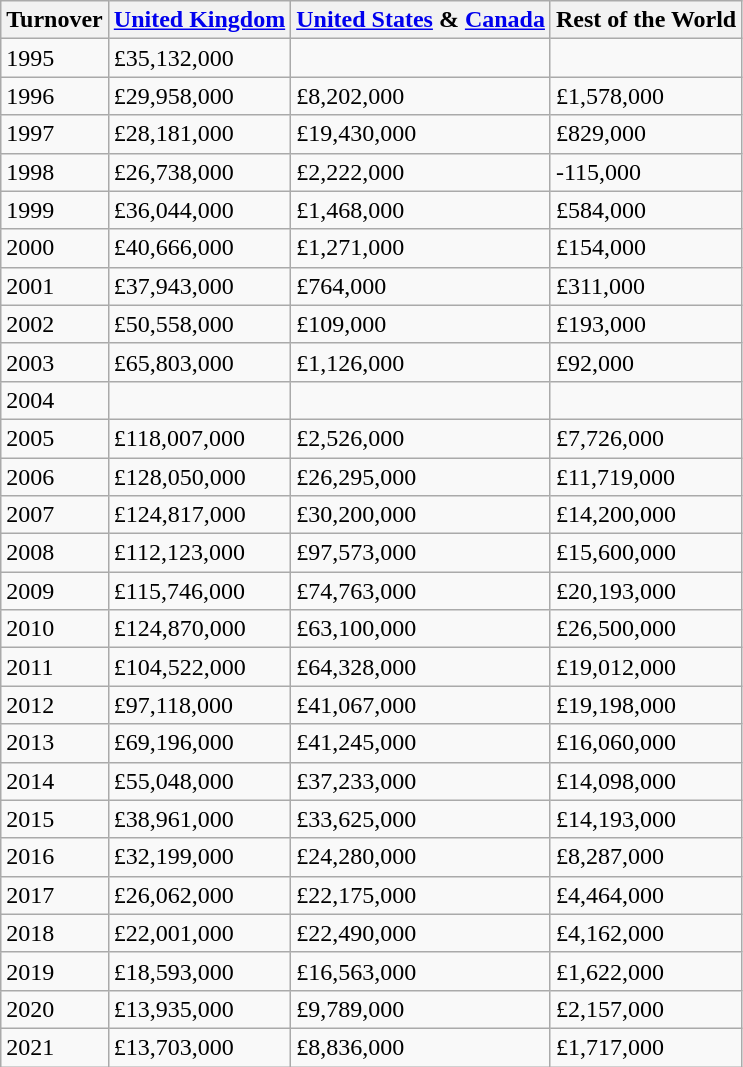<table class="wikitable">
<tr>
<th>Turnover</th>
<th><a href='#'>United Kingdom</a></th>
<th><a href='#'>United States</a> & <a href='#'>Canada</a></th>
<th>Rest of the World</th>
</tr>
<tr>
<td>1995</td>
<td>£35,132,000</td>
<td></td>
<td></td>
</tr>
<tr>
<td>1996</td>
<td>£29,958,000</td>
<td>£8,202,000</td>
<td>£1,578,000</td>
</tr>
<tr>
<td>1997</td>
<td>£28,181,000</td>
<td>£19,430,000</td>
<td>£829,000</td>
</tr>
<tr>
<td>1998</td>
<td>£26,738,000</td>
<td>£2,222,000</td>
<td>-115,000</td>
</tr>
<tr>
<td>1999</td>
<td>£36,044,000</td>
<td>£1,468,000</td>
<td>£584,000</td>
</tr>
<tr>
<td>2000</td>
<td>£40,666,000</td>
<td>£1,271,000</td>
<td>£154,000</td>
</tr>
<tr>
<td>2001</td>
<td>£37,943,000</td>
<td>£764,000</td>
<td>£311,000</td>
</tr>
<tr>
<td>2002</td>
<td>£50,558,000</td>
<td>£109,000</td>
<td>£193,000</td>
</tr>
<tr>
<td>2003</td>
<td>£65,803,000</td>
<td>£1,126,000</td>
<td>£92,000</td>
</tr>
<tr>
<td>2004</td>
<td></td>
<td></td>
<td></td>
</tr>
<tr>
<td>2005</td>
<td>£118,007,000</td>
<td>£2,526,000</td>
<td>£7,726,000</td>
</tr>
<tr>
<td>2006</td>
<td>£128,050,000</td>
<td>£26,295,000</td>
<td>£11,719,000</td>
</tr>
<tr>
<td>2007</td>
<td>£124,817,000</td>
<td>£30,200,000</td>
<td>£14,200,000</td>
</tr>
<tr>
<td>2008</td>
<td>£112,123,000</td>
<td>£97,573,000</td>
<td>£15,600,000</td>
</tr>
<tr>
<td>2009</td>
<td>£115,746,000</td>
<td>£74,763,000</td>
<td>£20,193,000</td>
</tr>
<tr>
<td>2010</td>
<td>£124,870,000</td>
<td>£63,100,000</td>
<td>£26,500,000</td>
</tr>
<tr>
<td>2011</td>
<td>£104,522,000</td>
<td>£64,328,000</td>
<td>£19,012,000</td>
</tr>
<tr>
<td>2012</td>
<td>£97,118,000</td>
<td>£41,067,000</td>
<td>£19,198,000</td>
</tr>
<tr>
<td>2013</td>
<td>£69,196,000</td>
<td>£41,245,000</td>
<td>£16,060,000</td>
</tr>
<tr>
<td>2014</td>
<td>£55,048,000</td>
<td>£37,233,000</td>
<td>£14,098,000</td>
</tr>
<tr>
<td>2015</td>
<td>£38,961,000</td>
<td>£33,625,000</td>
<td>£14,193,000</td>
</tr>
<tr>
<td>2016</td>
<td>£32,199,000</td>
<td>£24,280,000</td>
<td>£8,287,000</td>
</tr>
<tr>
<td>2017</td>
<td>£26,062,000</td>
<td>£22,175,000</td>
<td>£4,464,000</td>
</tr>
<tr>
<td>2018</td>
<td>£22,001,000</td>
<td>£22,490,000</td>
<td>£4,162,000</td>
</tr>
<tr>
<td>2019</td>
<td>£18,593,000</td>
<td>£16,563,000</td>
<td>£1,622,000</td>
</tr>
<tr>
<td>2020</td>
<td>£13,935,000</td>
<td>£9,789,000</td>
<td>£2,157,000</td>
</tr>
<tr>
<td>2021</td>
<td>£13,703,000</td>
<td>£8,836,000</td>
<td>£1,717,000</td>
</tr>
</table>
